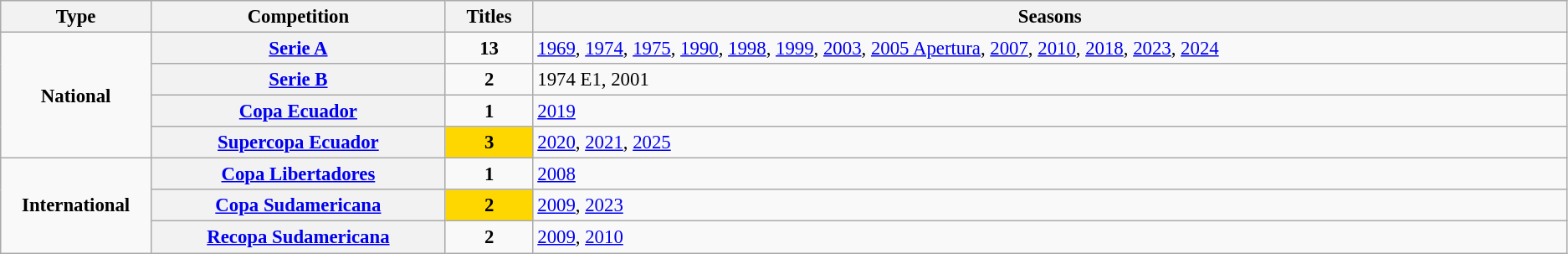<table class="wikitable plainrowheaders" style="font-size:95%; text-align:center;">
<tr>
<th style="width: 1%;">Type</th>
<th style="width: 5%;">Competition</th>
<th style="width: 1%;">Titles</th>
<th style="width: 21%;">Seasons</th>
</tr>
<tr>
<td rowspan="4"><strong>National</strong></td>
<th scope=col><a href='#'>Serie A</a></th>
<td><strong>13</strong></td>
<td align="left"><a href='#'>1969</a>, <a href='#'>1974</a>, <a href='#'>1975</a>, <a href='#'>1990</a>, <a href='#'>1998</a>, <a href='#'>1999</a>, <a href='#'>2003</a>, <a href='#'>2005 Apertura</a>, <a href='#'>2007</a>, <a href='#'>2010</a>, <a href='#'>2018</a>, <a href='#'>2023</a>, <a href='#'>2024</a></td>
</tr>
<tr>
<th scope="col"><a href='#'>Serie B</a></th>
<td><strong>2</strong></td>
<td align="left">1974 E1, 2001</td>
</tr>
<tr>
<th scope="col"><a href='#'>Copa Ecuador</a></th>
<td><strong>1</strong></td>
<td align="left"><a href='#'>2019</a></td>
</tr>
<tr>
<th scope="col"><a href='#'>Supercopa Ecuador</a></th>
<td bgcolor="gold"><strong>3</strong></td>
<td align="left"><a href='#'>2020</a>, <a href='#'>2021</a>, <a href='#'>2025</a></td>
</tr>
<tr>
<td rowspan="3"><strong>International</strong></td>
<th scope=col><a href='#'>Copa Libertadores</a></th>
<td><strong>1</strong></td>
<td align="left"><a href='#'>2008</a></td>
</tr>
<tr>
<th scope=col><a href='#'>Copa Sudamericana</a></th>
<td bgcolor="gold"><strong>2</strong></td>
<td align="left"><a href='#'>2009</a>, <a href='#'>2023</a></td>
</tr>
<tr>
<th scope=col><a href='#'>Recopa Sudamericana</a></th>
<td><strong>2</strong></td>
<td align="left"><a href='#'>2009</a>, <a href='#'>2010</a></td>
</tr>
</table>
